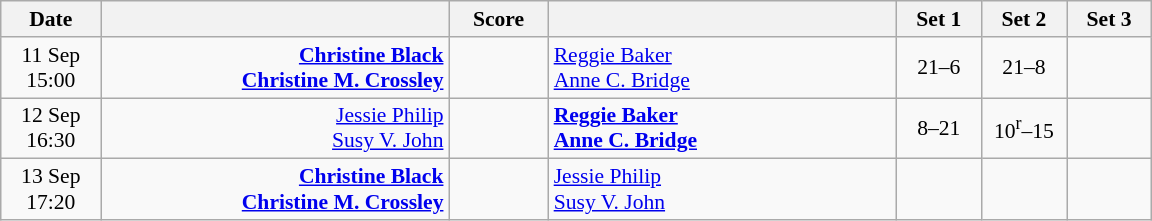<table class="wikitable" style="text-align: center; font-size:90%">
<tr>
<th width="60">Date</th>
<th align="right" width="225"></th>
<th width="60">Score</th>
<th align="left" width="225"></th>
<th width="50">Set 1</th>
<th width="50">Set 2</th>
<th width="50">Set 3</th>
</tr>
<tr>
<td>11 Sep<br>15:00</td>
<td align="right"><strong><a href='#'>Christine Black</a> <br><a href='#'>Christine M. Crossley</a> </strong></td>
<td align="center"></td>
<td align="left"> <a href='#'>Reggie Baker</a><br> <a href='#'>Anne C. Bridge</a></td>
<td>21–6</td>
<td>21–8</td>
<td></td>
</tr>
<tr>
<td>12 Sep<br>16:30</td>
<td align="right"><a href='#'>Jessie Philip</a> <br><a href='#'>Susy V. John</a> </td>
<td align="center"></td>
<td align="left"><strong> <a href='#'>Reggie Baker</a><br> <a href='#'>Anne C. Bridge</a></strong></td>
<td>8–21</td>
<td>10<sup>r</sup>–15</td>
<td></td>
</tr>
<tr>
<td>13 Sep<br>17:20</td>
<td align="right"><strong><a href='#'>Christine Black</a> <br><a href='#'>Christine M. Crossley</a> </strong></td>
<td align="center"></td>
<td align="left"> <a href='#'>Jessie Philip</a><br> <a href='#'>Susy V. John</a></td>
<td></td>
<td></td>
<td></td>
</tr>
</table>
